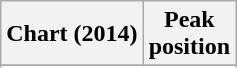<table class="wikitable sortable plainrowheaders" style="text-align:center">
<tr>
<th scope="col">Chart (2014)</th>
<th scope="col">Peak<br>position</th>
</tr>
<tr>
</tr>
<tr>
</tr>
</table>
